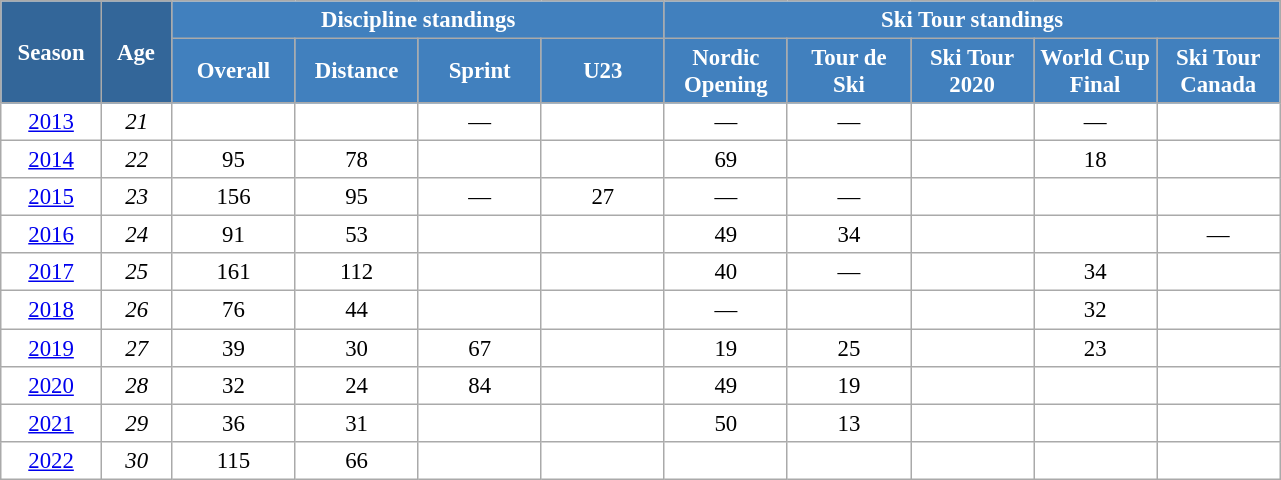<table class="wikitable" style="font-size:95%; text-align:center; border:grey solid 1px; border-collapse:collapse; background:#ffffff;">
<tr>
<th style="background-color:#369; color:white; width:60px;" rowspan="2"> Season </th>
<th style="background-color:#369; color:white; width:40px;" rowspan="2"> Age </th>
<th style="background-color:#4180be; color:white;" colspan="4">Discipline standings</th>
<th style="background-color:#4180be; color:white;" colspan="5">Ski Tour standings</th>
</tr>
<tr>
<th style="background-color:#4180be; color:white; width:75px;">Overall</th>
<th style="background-color:#4180be; color:white; width:75px;">Distance</th>
<th style="background-color:#4180be; color:white; width:75px;">Sprint</th>
<th style="background-color:#4180be; color:white; width:75px;">U23</th>
<th style="background-color:#4180be; color:white; width:75px;">Nordic<br>Opening</th>
<th style="background-color:#4180be; color:white; width:75px;">Tour de<br>Ski</th>
<th style="background-color:#4180be; color:white; width:75px;">Ski Tour<br>2020</th>
<th style="background-color:#4180be; color:white; width:75px;">World Cup<br>Final</th>
<th style="background-color:#4180be; color:white; width:75px;">Ski Tour<br>Canada</th>
</tr>
<tr>
<td><a href='#'>2013</a></td>
<td><em>21</em></td>
<td></td>
<td></td>
<td>—</td>
<td></td>
<td>—</td>
<td>—</td>
<td></td>
<td>—</td>
<td></td>
</tr>
<tr>
<td><a href='#'>2014</a></td>
<td><em>22</em></td>
<td>95</td>
<td>78</td>
<td></td>
<td></td>
<td>69</td>
<td></td>
<td></td>
<td>18</td>
<td></td>
</tr>
<tr>
<td><a href='#'>2015</a></td>
<td><em>23</em></td>
<td>156</td>
<td>95</td>
<td>—</td>
<td>27</td>
<td>—</td>
<td>—</td>
<td></td>
<td></td>
<td></td>
</tr>
<tr>
<td><a href='#'>2016</a></td>
<td><em>24</em></td>
<td>91</td>
<td>53</td>
<td></td>
<td></td>
<td>49</td>
<td>34</td>
<td></td>
<td></td>
<td>—</td>
</tr>
<tr>
<td><a href='#'>2017</a></td>
<td><em>25</em></td>
<td>161</td>
<td>112</td>
<td></td>
<td></td>
<td>40</td>
<td>—</td>
<td></td>
<td>34</td>
<td></td>
</tr>
<tr>
<td><a href='#'>2018</a></td>
<td><em>26</em></td>
<td>76</td>
<td>44</td>
<td></td>
<td></td>
<td>—</td>
<td></td>
<td></td>
<td>32</td>
<td></td>
</tr>
<tr>
<td><a href='#'>2019</a></td>
<td><em>27</em></td>
<td>39</td>
<td>30</td>
<td>67</td>
<td></td>
<td>19</td>
<td>25</td>
<td></td>
<td>23</td>
<td></td>
</tr>
<tr>
<td><a href='#'>2020</a></td>
<td><em>28</em></td>
<td>32</td>
<td>24</td>
<td>84</td>
<td></td>
<td>49</td>
<td>19</td>
<td></td>
<td></td>
<td></td>
</tr>
<tr>
<td><a href='#'>2021</a></td>
<td><em>29</em></td>
<td>36</td>
<td>31</td>
<td></td>
<td></td>
<td>50</td>
<td>13</td>
<td></td>
<td></td>
<td></td>
</tr>
<tr>
<td><a href='#'>2022</a></td>
<td><em>30</em></td>
<td>115</td>
<td>66</td>
<td></td>
<td></td>
<td></td>
<td></td>
<td></td>
<td></td>
<td></td>
</tr>
</table>
